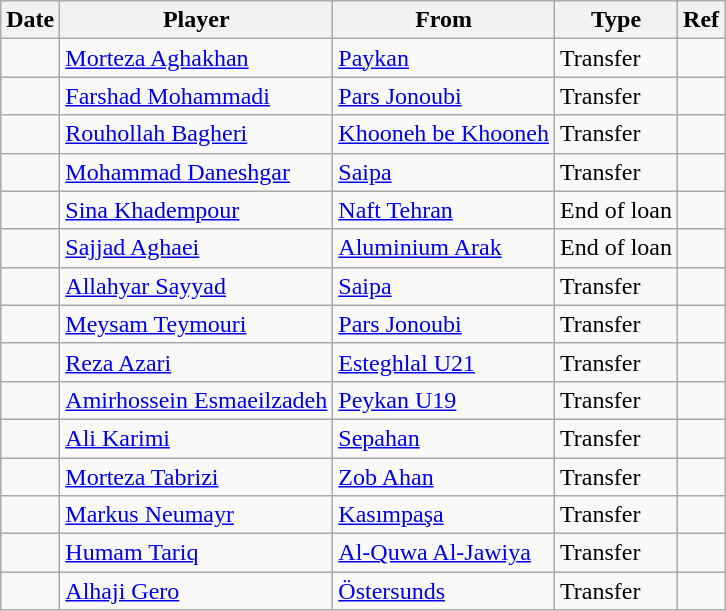<table class="wikitable">
<tr>
<th><strong>Date</strong></th>
<th><strong>Player</strong></th>
<th><strong>From</strong></th>
<th><strong>Type</strong></th>
<th><strong>Ref</strong></th>
</tr>
<tr>
<td></td>
<td> <a href='#'>Morteza Aghakhan</a></td>
<td> <a href='#'>Paykan</a></td>
<td>Transfer</td>
<td></td>
</tr>
<tr>
<td></td>
<td> <a href='#'>Farshad Mohammadi</a></td>
<td> <a href='#'>Pars Jonoubi</a></td>
<td>Transfer</td>
<td></td>
</tr>
<tr>
<td></td>
<td> <a href='#'>Rouhollah Bagheri</a></td>
<td> <a href='#'>Khooneh be Khooneh</a></td>
<td>Transfer</td>
<td></td>
</tr>
<tr>
<td></td>
<td> <a href='#'>Mohammad Daneshgar</a></td>
<td> <a href='#'>Saipa</a></td>
<td>Transfer</td>
<td></td>
</tr>
<tr>
<td></td>
<td> <a href='#'>Sina Khadempour</a></td>
<td> <a href='#'>Naft Tehran</a></td>
<td>End of loan</td>
<td></td>
</tr>
<tr>
<td></td>
<td> <a href='#'>Sajjad Aghaei</a></td>
<td> <a href='#'>Aluminium Arak</a></td>
<td>End of loan</td>
<td></td>
</tr>
<tr>
<td></td>
<td> <a href='#'>Allahyar Sayyad</a></td>
<td> <a href='#'>Saipa</a></td>
<td>Transfer</td>
<td></td>
</tr>
<tr>
<td></td>
<td> <a href='#'>Meysam Teymouri</a></td>
<td> <a href='#'>Pars Jonoubi</a></td>
<td>Transfer</td>
<td></td>
</tr>
<tr>
<td></td>
<td> <a href='#'>Reza Azari</a></td>
<td> <a href='#'>Esteghlal U21</a></td>
<td>Transfer</td>
<td></td>
</tr>
<tr>
<td></td>
<td> <a href='#'>Amirhossein Esmaeilzadeh</a></td>
<td> <a href='#'>Peykan U19</a></td>
<td>Transfer</td>
<td></td>
</tr>
<tr>
<td></td>
<td> <a href='#'>Ali Karimi</a></td>
<td> <a href='#'>Sepahan</a></td>
<td>Transfer</td>
<td></td>
</tr>
<tr>
<td></td>
<td> <a href='#'>Morteza Tabrizi</a></td>
<td> <a href='#'>Zob Ahan</a></td>
<td>Transfer</td>
<td></td>
</tr>
<tr>
<td></td>
<td> <a href='#'>Markus Neumayr</a></td>
<td> <a href='#'>Kasımpaşa</a></td>
<td>Transfer</td>
<td></td>
</tr>
<tr>
<td></td>
<td> <a href='#'>Humam Tariq</a></td>
<td> <a href='#'>Al-Quwa Al-Jawiya</a></td>
<td>Transfer</td>
<td></td>
</tr>
<tr>
<td></td>
<td> <a href='#'>Alhaji Gero</a></td>
<td> <a href='#'>Östersunds</a></td>
<td>Transfer</td>
<td></td>
</tr>
</table>
